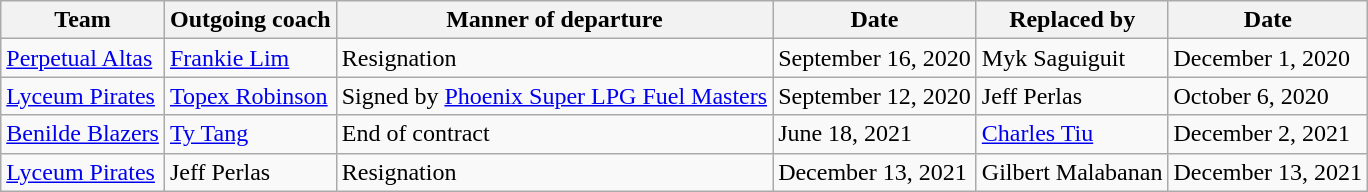<table class="wikitable">
<tr>
<th>Team</th>
<th>Outgoing coach</th>
<th>Manner of departure</th>
<th>Date</th>
<th>Replaced by</th>
<th>Date</th>
</tr>
<tr>
<td><a href='#'>Perpetual Altas</a></td>
<td><a href='#'>Frankie Lim</a></td>
<td>Resignation</td>
<td>September 16, 2020</td>
<td>Myk Saguiguit</td>
<td>December 1, 2020</td>
</tr>
<tr>
<td><a href='#'>Lyceum Pirates</a></td>
<td><a href='#'>Topex Robinson</a></td>
<td>Signed by <a href='#'>Phoenix Super LPG Fuel Masters</a></td>
<td>September 12, 2020</td>
<td>Jeff Perlas</td>
<td>October 6, 2020</td>
</tr>
<tr>
<td><a href='#'>Benilde Blazers</a></td>
<td><a href='#'>Ty Tang</a></td>
<td>End of contract</td>
<td>June 18, 2021</td>
<td><a href='#'>Charles Tiu</a></td>
<td>December 2, 2021</td>
</tr>
<tr>
<td><a href='#'>Lyceum Pirates</a></td>
<td>Jeff Perlas</td>
<td>Resignation</td>
<td>December 13, 2021</td>
<td>Gilbert Malabanan</td>
<td>December 13, 2021</td>
</tr>
</table>
